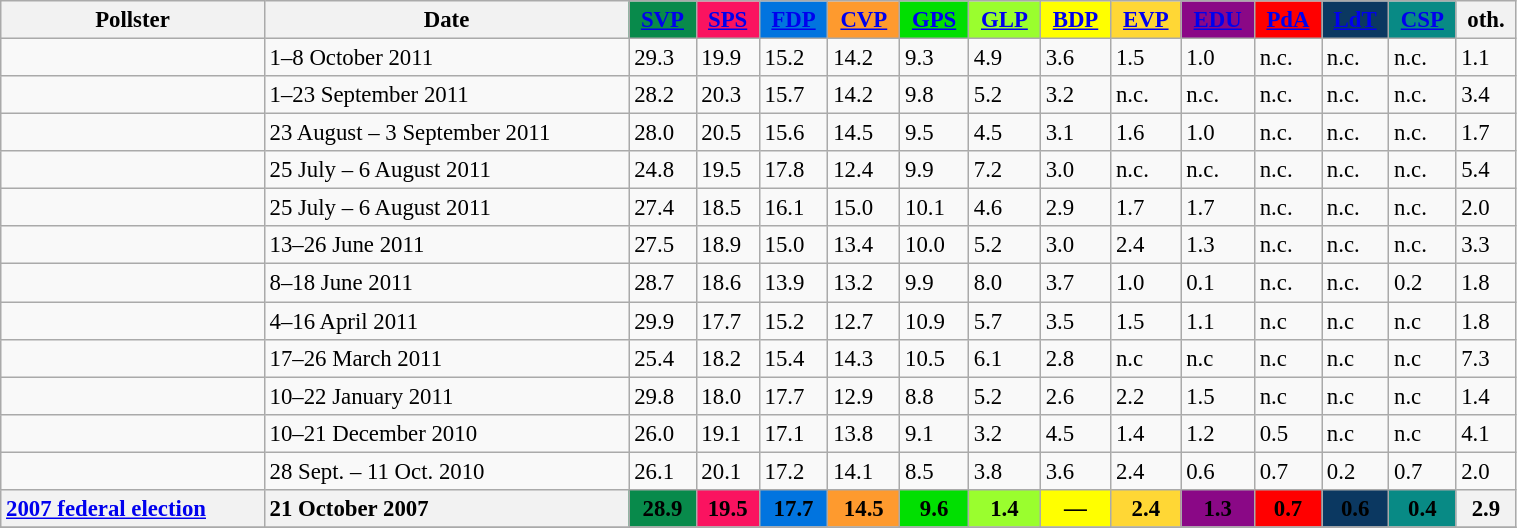<table class="wikitable" width="80%" style="font-size: 95%; width=50%;">
<tr>
<th>Pollster</th>
<th>Date</th>
<th style="background-color:#088A4B"><a href='#'><span>SVP</span></a></th>
<th style="background-color:#FA1360"><a href='#'><span>SPS</span></a></th>
<th style="background-color:#0174DF"><a href='#'><span>FDP</span></a></th>
<th style="background-color:#FE9A2E"><a href='#'><span>CVP</span></a></th>
<th style="background-color:#01DF01"><a href='#'><span>GPS</span></a></th>
<th style="background-color:#9AFE2E"><a href='#'><span>GLP</span></a></th>
<th style="background-color:#FFFF00"><a href='#'><span>BDP</span></a></th>
<th style="background-color:#FFD735"><a href='#'><span>EVP</span></a></th>
<th style="background-color:#8A0886"><a href='#'><span>EDU</span></a></th>
<th style="background-color:#FF0000"><a href='#'><span>PdA</span></a></th>
<th style="background-color:#0B3861"><a href='#'><span>LdT</span></a></th>
<th style="background-color:#088A85"><a href='#'><span>CSP</span></a></th>
<th>oth.</th>
</tr>
<tr>
<td></td>
<td>1–8 October 2011</td>
<td>29.3</td>
<td>19.9</td>
<td>15.2</td>
<td>14.2</td>
<td>9.3</td>
<td>4.9</td>
<td>3.6</td>
<td>1.5</td>
<td>1.0</td>
<td>n.c.</td>
<td>n.c.</td>
<td>n.c.</td>
<td>1.1</td>
</tr>
<tr>
<td></td>
<td>1–23 September 2011</td>
<td>28.2</td>
<td>20.3</td>
<td>15.7</td>
<td>14.2</td>
<td>9.8</td>
<td>5.2</td>
<td>3.2</td>
<td>n.c.</td>
<td>n.c.</td>
<td>n.c.</td>
<td>n.c.</td>
<td>n.c.</td>
<td>3.4</td>
</tr>
<tr>
<td></td>
<td>23 August – 3 September 2011</td>
<td>28.0</td>
<td>20.5</td>
<td>15.6</td>
<td>14.5</td>
<td>9.5</td>
<td>4.5</td>
<td>3.1</td>
<td>1.6</td>
<td>1.0</td>
<td>n.c.</td>
<td>n.c.</td>
<td>n.c.</td>
<td>1.7</td>
</tr>
<tr>
<td></td>
<td>25 July – 6 August 2011</td>
<td>24.8</td>
<td>19.5</td>
<td>17.8</td>
<td>12.4</td>
<td>9.9</td>
<td>7.2</td>
<td>3.0</td>
<td>n.c.</td>
<td>n.c.</td>
<td>n.c.</td>
<td>n.c.</td>
<td>n.c.</td>
<td>5.4</td>
</tr>
<tr>
<td></td>
<td>25 July – 6 August 2011</td>
<td>27.4</td>
<td>18.5</td>
<td>16.1</td>
<td>15.0</td>
<td>10.1</td>
<td>4.6</td>
<td>2.9</td>
<td>1.7</td>
<td>1.7</td>
<td>n.c.</td>
<td>n.c.</td>
<td>n.c.</td>
<td>2.0</td>
</tr>
<tr>
<td></td>
<td>13–26 June 2011</td>
<td>27.5</td>
<td>18.9</td>
<td>15.0</td>
<td>13.4</td>
<td>10.0</td>
<td>5.2</td>
<td>3.0</td>
<td>2.4</td>
<td>1.3</td>
<td>n.c.</td>
<td>n.c.</td>
<td>n.c.</td>
<td>3.3</td>
</tr>
<tr>
<td></td>
<td>8–18 June 2011</td>
<td>28.7</td>
<td>18.6</td>
<td>13.9</td>
<td>13.2</td>
<td>9.9</td>
<td>8.0</td>
<td>3.7</td>
<td>1.0</td>
<td>0.1</td>
<td>n.c.</td>
<td>n.c.</td>
<td>0.2</td>
<td>1.8</td>
</tr>
<tr>
<td></td>
<td>4–16 April 2011</td>
<td>29.9</td>
<td>17.7</td>
<td>15.2</td>
<td>12.7</td>
<td>10.9</td>
<td>5.7</td>
<td>3.5</td>
<td>1.5</td>
<td>1.1</td>
<td>n.c</td>
<td>n.c</td>
<td>n.c</td>
<td>1.8</td>
</tr>
<tr>
<td></td>
<td>17–26 March 2011</td>
<td>25.4</td>
<td>18.2</td>
<td>15.4</td>
<td>14.3</td>
<td>10.5</td>
<td>6.1</td>
<td>2.8</td>
<td>n.c</td>
<td>n.c</td>
<td>n.c</td>
<td>n.c</td>
<td>n.c</td>
<td>7.3</td>
</tr>
<tr>
<td></td>
<td>10–22 January 2011</td>
<td>29.8</td>
<td>18.0</td>
<td>17.7</td>
<td>12.9</td>
<td>8.8</td>
<td>5.2</td>
<td>2.6</td>
<td>2.2</td>
<td>1.5</td>
<td>n.c</td>
<td>n.c</td>
<td>n.c</td>
<td>1.4</td>
</tr>
<tr>
<td></td>
<td>10–21 December 2010</td>
<td>26.0</td>
<td>19.1</td>
<td>17.1</td>
<td>13.8</td>
<td>9.1</td>
<td>3.2</td>
<td>4.5</td>
<td>1.4</td>
<td>1.2</td>
<td>0.5</td>
<td>n.c</td>
<td>n.c</td>
<td>4.1</td>
</tr>
<tr>
<td></td>
<td>28 Sept. – 11 Oct. 2010</td>
<td>26.1</td>
<td>20.1</td>
<td>17.2</td>
<td>14.1</td>
<td>8.5</td>
<td>3.8</td>
<td>3.6</td>
<td>2.4</td>
<td>0.6</td>
<td>0.7</td>
<td>0.2</td>
<td>0.7</td>
<td>2.0</td>
</tr>
<tr>
<th style="text-align:left;"><a href='#'>2007 federal election</a></th>
<th style="text-align:left;">21 October 2007</th>
<th style="background-color:#088A4B"><span>28.9</span></th>
<th style="background-color:#FA1360"><span>19.5</span></th>
<th style="background-color:#0174DF"><span>17.7</span></th>
<th style="background-color:#FE9A2E"><span>14.5</span></th>
<th style="background-color:#01DF01"><span>9.6</span></th>
<th style="background-color:#9AFE2E"><span>1.4</span></th>
<th style="background-color:#FFFF00"><span>—</span></th>
<th style="background-color:#FFD735"><span>2.4</span></th>
<th style="background-color:#8A0886"><span>1.3</span></th>
<th style="background-color:#FF0000"><span>0.7</span></th>
<th style="background-color:#0B3861"><span>0.6</span></th>
<th style="background-color:#088A85"><span>0.4</span></th>
<th>2.9</th>
</tr>
<tr>
</tr>
</table>
